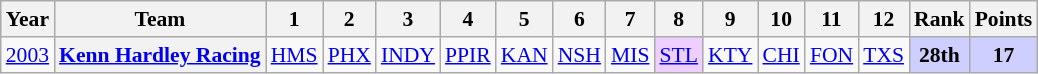<table class="wikitable" style="text-align:center; font-size:90%">
<tr>
<th>Year</th>
<th>Team</th>
<th>1</th>
<th>2</th>
<th>3</th>
<th>4</th>
<th>5</th>
<th>6</th>
<th>7</th>
<th>8</th>
<th>9</th>
<th>10</th>
<th>11</th>
<th>12</th>
<th>Rank</th>
<th>Points</th>
</tr>
<tr>
<td><a href='#'>2003</a></td>
<th><a href='#'>Kenn Hardley Racing</a></th>
<td><a href='#'>HMS</a></td>
<td><a href='#'>PHX</a></td>
<td><a href='#'>INDY</a></td>
<td><a href='#'>PPIR</a></td>
<td><a href='#'>KAN</a></td>
<td><a href='#'>NSH</a></td>
<td><a href='#'>MIS</a></td>
<td style="background:#EFCFFF;"><a href='#'>STL</a><br></td>
<td><a href='#'>KTY</a></td>
<td><a href='#'>CHI</a></td>
<td><a href='#'>FON</a></td>
<td><a href='#'>TXS</a></td>
<td style="background:#CFCFFF;"><strong>28th</strong></td>
<td style="background:#CFCFFF;"><strong>17</strong></td>
</tr>
</table>
